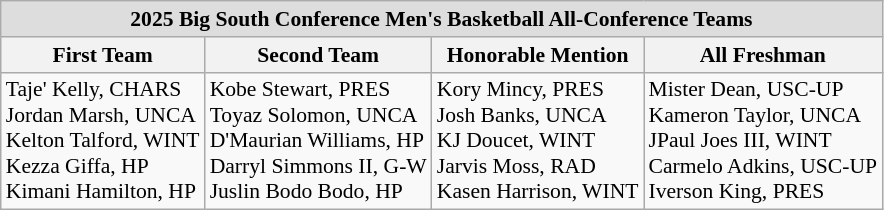<table class="wikitable" style="white-space:nowrap; font-size:90%;">
<tr>
<td colspan="7" style="text-align:center; background:#ddd;"><strong>2025 Big South Conference Men's Basketball All-Conference Teams</strong></td>
</tr>
<tr>
<th>First Team</th>
<th>Second Team</th>
<th>Honorable Mention</th>
<th>All Freshman</th>
</tr>
<tr>
<td>Taje' Kelly, CHARS<br>Jordan Marsh, UNCA<br>Kelton Talford, WINT<br>Kezza Giffa, HP<br>Kimani Hamilton, HP</td>
<td>Kobe Stewart, PRES<br>Toyaz Solomon, UNCA<br>D'Maurian Williams, HP<br>Darryl Simmons II, G-W<br>Juslin Bodo Bodo, HP</td>
<td>Kory Mincy, PRES<br>Josh Banks, UNCA<br>KJ Doucet, WINT<br>Jarvis Moss, RAD<br>Kasen Harrison, WINT<br></td>
<td>Mister Dean, USC-UP<br>Kameron Taylor, UNCA<br>JPaul Joes III, WINT<br>Carmelo Adkins, USC-UP<br>Iverson King, PRES</td>
</tr>
</table>
